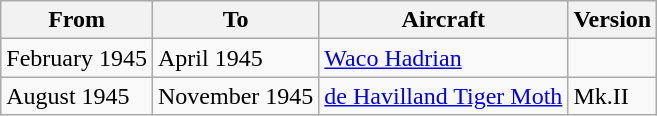<table class="wikitable">
<tr>
<th>From</th>
<th>To</th>
<th>Aircraft</th>
<th>Version</th>
</tr>
<tr>
<td>February 1945</td>
<td>April 1945</td>
<td><a href='#'>Waco Hadrian</a></td>
<td></td>
</tr>
<tr>
<td>August 1945</td>
<td>November 1945</td>
<td><a href='#'>de Havilland Tiger Moth</a></td>
<td>Mk.II</td>
</tr>
</table>
